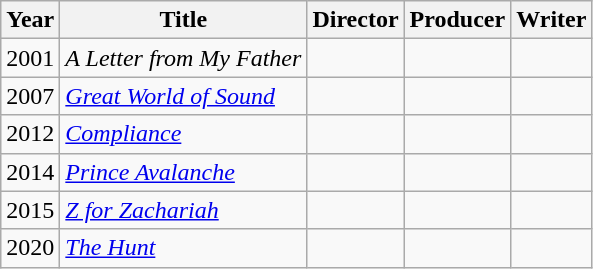<table class="wikitable">
<tr>
<th>Year</th>
<th>Title</th>
<th>Director</th>
<th>Producer</th>
<th>Writer</th>
</tr>
<tr>
<td>2001</td>
<td><em>A Letter from My Father</em></td>
<td></td>
<td></td>
<td></td>
</tr>
<tr>
<td>2007</td>
<td><em><a href='#'>Great World of Sound</a></em></td>
<td></td>
<td></td>
<td></td>
</tr>
<tr>
<td>2012</td>
<td><em><a href='#'>Compliance</a></em></td>
<td></td>
<td></td>
<td></td>
</tr>
<tr>
<td>2014</td>
<td><em><a href='#'>Prince Avalanche</a></em></td>
<td></td>
<td></td>
<td></td>
</tr>
<tr>
<td>2015</td>
<td><em><a href='#'>Z for Zachariah</a></em></td>
<td></td>
<td></td>
<td></td>
</tr>
<tr>
<td>2020</td>
<td><em><a href='#'>The Hunt</a></em></td>
<td></td>
<td></td>
<td></td>
</tr>
</table>
